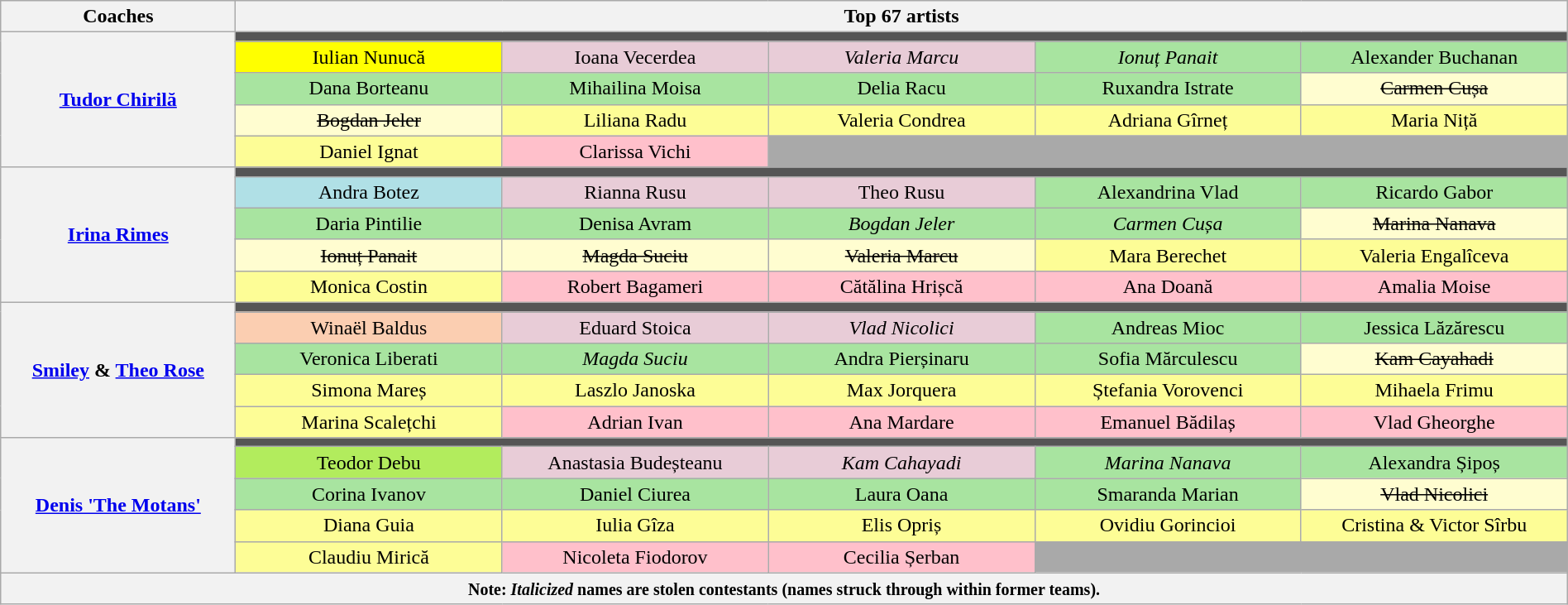<table class="wikitable" style="text-align:center; width:100%;">
<tr>
<th scope="col" style="width:15%;">Coaches</th>
<th colspan="5" style="width:85%">Top 67 artists</th>
</tr>
<tr>
<th rowspan="5"><a href='#'>Tudor Chirilă</a></th>
<td colspan="5" style="background:#555;"></td>
</tr>
<tr>
<td width="17%" bgcolor="yellow">Iulian Nunucă</td>
<td width="17%" bgcolor="#E8CCD7">Ioana Vecerdea</td>
<td width="17%" bgcolor="#E8CCD7"><em>Valeria Marcu</em></td>
<td width="17%" bgcolor="#A8E4A0"><em>Ionuț Panait</em></td>
<td width="17%" bgcolor="#A8E4A0">Alexander Buchanan</td>
</tr>
<tr>
<td bgcolor="#A8E4A0">Dana Borteanu</td>
<td style="background:#A8E4A0;">Mihailina Moisa</td>
<td style="background:#A8E4A0;">Delia Racu</td>
<td style="background:#A8E4A0;">Ruxandra Istrate</td>
<td bgcolor="#FFFDD0"><s>Carmen Cușa</s></td>
</tr>
<tr>
<td bgcolor="#FFFDD0"><s>Bogdan Jeler</s></td>
<td bgcolor="#FDFD96">Liliana Radu</td>
<td bgcolor="#FDFD96">Valeria Condrea</td>
<td bgcolor="#FDFD96">Adriana Gîrneț</td>
<td bgcolor="#FDFD96">Maria Niță</td>
</tr>
<tr>
<td bgcolor="#FDFD96">Daniel Ignat</td>
<td bgcolor="pink">Clarissa Vichi</td>
<td colspan="3" bgcolor="darkgrey"></td>
</tr>
<tr>
<th rowspan="5"><a href='#'>Irina Rimes</a></th>
<td colspan="5" style="background:#555;"></td>
</tr>
<tr>
<td bgcolor="#B0E0E6">Andra Botez</td>
<td bgcolor="#E8CCD7">Rianna Rusu</td>
<td bgcolor="#E8CCD7">Theo Rusu</td>
<td bgcolor="#A8E4A0">Alexandrina Vlad</td>
<td bgcolor="#A8E4A0">Ricardo Gabor</td>
</tr>
<tr>
<td bgcolor="#A8E4A0">Daria Pintilie</td>
<td style="background:#A8E4A0;">Denisa Avram</td>
<td style="background:#A8E4A0;"><em>Bogdan Jeler</em></td>
<td bgcolor="#A8E4A0"><em>Carmen Cușa</em></td>
<td bgcolor="#FFFDD0"><s>Marina Nanava</s></td>
</tr>
<tr>
<td bgcolor="#FFFDD0"><s>Ionuț Panait</s></td>
<td bgcolor="#FFFDD0"><s>Magda Suciu</s></td>
<td bgcolor="#FFFDD0"><s>Valeria Marcu</s></td>
<td bgcolor="#FDFD96">Mara Berechet</td>
<td bgcolor="#FDFD96">Valeria Engalîceva</td>
</tr>
<tr>
<td bgcolor="#FDFD96">Monica Costin</td>
<td bgcolor="pink">Robert Bagameri</td>
<td bgcolor="pink">Cătălina Hrișcă</td>
<td bgcolor="pink">Ana Doană</td>
<td bgcolor="pink">Amalia Moise</td>
</tr>
<tr>
<th rowspan="5"><a href='#'>Smiley</a> & <a href='#'>Theo Rose</a></th>
<td colspan="5" style="background:#555;"></td>
</tr>
<tr>
<td bgcolor="#FBCEB1">Winaël Baldus</td>
<td bgcolor="#E8CCD7">Eduard Stoica</td>
<td bgcolor="#E8CCD7"><em>Vlad Nicolici</em></td>
<td bgcolor="#A8E4A0">Andreas Mioc</td>
<td bgcolor="#A8E4A0">Jessica Lăzărescu</td>
</tr>
<tr>
<td bgcolor="#A8E4A0">Veronica Liberati</td>
<td bgcolor="#A8E4A0"><em>Magda Suciu</em></td>
<td bgcolor="#A8E4A0">Andra Pierșinaru</td>
<td bgcolor="#A8E4A0">Sofia Mărculescu</td>
<td bgcolor="#FFFDD0"><s>Kam Cayahadi</s></td>
</tr>
<tr>
<td bgcolor="#FDFD96">Simona Mareș</td>
<td bgcolor="#FDFD96">Laszlo Janoska</td>
<td bgcolor="#FDFD96">Max Jorquera</td>
<td bgcolor="#FDFD96">Ștefania Vorovenci</td>
<td bgcolor="#FDFD96">Mihaela Frimu</td>
</tr>
<tr>
<td bgcolor="#FDFD96">Marina Scalețchi</td>
<td bgcolor="pink">Adrian Ivan</td>
<td bgcolor="pink">Ana Mardare</td>
<td bgcolor="pink">Emanuel Bădilaș</td>
<td bgcolor="pink">Vlad Gheorghe</td>
</tr>
<tr>
<th rowspan="5"><a href='#'>Denis 'The Motans'</a></th>
<td colspan="5" style="background:#555;"></td>
</tr>
<tr>
<td bgcolor="#B2EC5D">Teodor Debu</td>
<td bgcolor="#E8CCD7">Anastasia Budeșteanu</td>
<td bgcolor="#E8CCD7"><em>Kam Cahayadi</em></td>
<td bgcolor="#A8E4A0"><em>Marina Nanava</em></td>
<td bgcolor="#A8E4A0">Alexandra Șipoș</td>
</tr>
<tr>
<td bgcolor="#A8E4A0">Corina Ivanov</td>
<td bgcolor="#A8E4A0">Daniel Ciurea</td>
<td bgcolor="#A8E4A0">Laura Oana</td>
<td bgcolor="#A8E4A0">Smaranda Marian</td>
<td bgcolor="#FFFDD0"><s>Vlad Nicolici</s></td>
</tr>
<tr>
<td bgcolor="#FDFD96">Diana Guia</td>
<td bgcolor="#FDFD96">Iulia Gîza</td>
<td bgcolor="#FDFD96">Elis Opriș</td>
<td bgcolor="#FDFD96">Ovidiu Gorincioi</td>
<td bgcolor="#FDFD96">Cristina & Victor Sîrbu</td>
</tr>
<tr>
<td bgcolor="#FDFD96">Claudiu Mirică</td>
<td bgcolor="pink">Nicoleta Fiodorov</td>
<td bgcolor="pink">Cecilia Șerban</td>
<td colspan="2" bgcolor="darkgrey"></td>
</tr>
<tr>
<th colspan="6"><small>Note: <em>Italicized</em> names are stolen contestants (names struck through within former teams).</small></th>
</tr>
</table>
